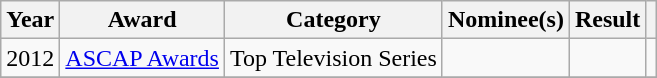<table class="wikitable sortable plainrowheaders">
<tr>
<th>Year</th>
<th>Award</th>
<th>Category</th>
<th>Nominee(s)</th>
<th>Result</th>
<th class="unsortable"></th>
</tr>
<tr>
<td rowspan="1">2012</td>
<td scope="row"><a href='#'>ASCAP Awards</a></td>
<td scope="row">Top Television Series</td>
<td scope="row"></td>
<td></td>
<td></td>
</tr>
<tr>
</tr>
</table>
